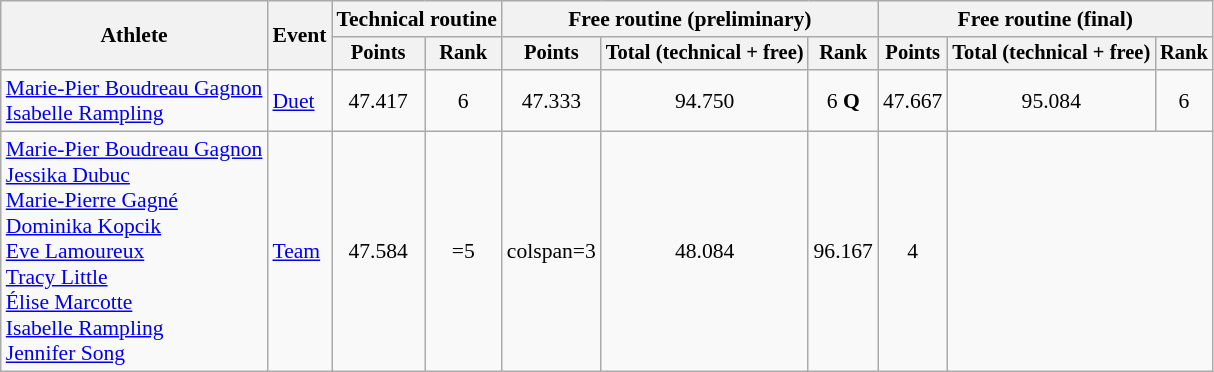<table class="wikitable" style="font-size:90%">
<tr>
<th rowspan="2">Athlete</th>
<th rowspan="2">Event</th>
<th colspan=2>Technical routine</th>
<th colspan=3>Free routine (preliminary)</th>
<th colspan=3>Free routine (final)</th>
</tr>
<tr style="font-size:95%">
<th>Points</th>
<th>Rank</th>
<th>Points</th>
<th>Total (technical + free)</th>
<th>Rank</th>
<th>Points</th>
<th>Total (technical + free)</th>
<th>Rank</th>
</tr>
<tr align=center>
<td align=left><a href='#'>Marie-Pier Boudreau Gagnon</a><br><a href='#'>Isabelle Rampling</a></td>
<td align=left><a href='#'>Duet</a></td>
<td>47.417</td>
<td>6</td>
<td>47.333</td>
<td>94.750</td>
<td>6 <strong>Q</strong></td>
<td>47.667</td>
<td>95.084</td>
<td>6</td>
</tr>
<tr align=center>
<td align=left><a href='#'>Marie-Pier Boudreau Gagnon</a><br><a href='#'>Jessika Dubuc</a><br><a href='#'>Marie-Pierre Gagné</a><br><a href='#'>Dominika Kopcik</a><br><a href='#'>Eve Lamoureux</a><br><a href='#'>Tracy Little</a><br><a href='#'>Élise Marcotte</a><br><a href='#'>Isabelle Rampling</a><br><a href='#'>Jennifer Song</a></td>
<td align=left><a href='#'>Team</a></td>
<td>47.584</td>
<td>=5</td>
<td>colspan=3 </td>
<td>48.084</td>
<td>96.167</td>
<td>4</td>
</tr>
</table>
